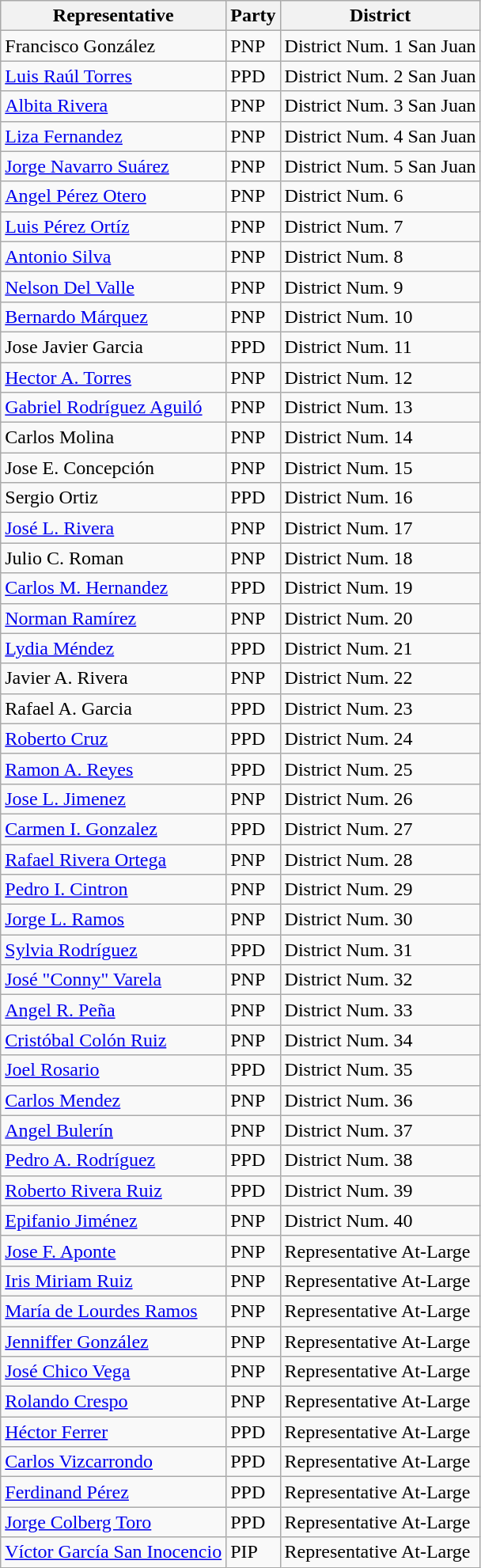<table class="wikitable sortable">
<tr>
<th>Representative</th>
<th>Party</th>
<th>District</th>
</tr>
<tr>
<td>Francisco González</td>
<td>PNP</td>
<td>District Num. 1 San Juan</td>
</tr>
<tr>
<td><a href='#'>Luis Raúl Torres</a></td>
<td>PPD</td>
<td>District Num. 2 San Juan</td>
</tr>
<tr>
<td><a href='#'>Albita Rivera</a></td>
<td>PNP</td>
<td>District Num. 3 San Juan</td>
</tr>
<tr>
<td><a href='#'>Liza Fernandez</a></td>
<td>PNP</td>
<td>District Num. 4 San Juan</td>
</tr>
<tr>
<td><a href='#'>Jorge Navarro Suárez</a></td>
<td>PNP</td>
<td>District Num. 5 San Juan</td>
</tr>
<tr>
<td><a href='#'>Angel Pérez Otero</a></td>
<td>PNP</td>
<td>District Num. 6</td>
</tr>
<tr>
<td><a href='#'>Luis Pérez Ortíz</a></td>
<td>PNP</td>
<td>District Num. 7</td>
</tr>
<tr>
<td><a href='#'>Antonio Silva</a></td>
<td>PNP</td>
<td>District Num. 8</td>
</tr>
<tr>
<td><a href='#'>Nelson Del Valle</a></td>
<td>PNP</td>
<td>District Num. 9</td>
</tr>
<tr>
<td><a href='#'>Bernardo Márquez</a></td>
<td>PNP</td>
<td>District Num. 10</td>
</tr>
<tr>
<td>Jose Javier Garcia</td>
<td>PPD</td>
<td>District Num. 11</td>
</tr>
<tr>
<td><a href='#'>Hector A. Torres</a></td>
<td>PNP</td>
<td>District Num. 12</td>
</tr>
<tr>
<td><a href='#'>Gabriel Rodríguez Aguiló</a></td>
<td>PNP</td>
<td>District Num. 13</td>
</tr>
<tr>
<td>Carlos Molina</td>
<td>PNP</td>
<td>District Num. 14</td>
</tr>
<tr>
<td>Jose E. Concepción</td>
<td>PNP</td>
<td>District Num. 15</td>
</tr>
<tr>
<td>Sergio Ortiz</td>
<td>PPD</td>
<td>District Num. 16</td>
</tr>
<tr>
<td><a href='#'>José L. Rivera</a></td>
<td>PNP</td>
<td>District Num. 17</td>
</tr>
<tr>
<td>Julio C. Roman</td>
<td>PNP</td>
<td>District Num. 18</td>
</tr>
<tr>
<td><a href='#'>Carlos M. Hernandez</a></td>
<td>PPD</td>
<td>District Num. 19</td>
</tr>
<tr>
<td><a href='#'>Norman Ramírez</a></td>
<td>PNP</td>
<td>District Num. 20</td>
</tr>
<tr>
<td><a href='#'>Lydia Méndez</a></td>
<td>PPD</td>
<td>District Num. 21</td>
</tr>
<tr>
<td>Javier A. Rivera</td>
<td>PNP</td>
<td>District Num. 22</td>
</tr>
<tr>
<td>Rafael A. Garcia</td>
<td>PPD</td>
<td>District Num. 23</td>
</tr>
<tr>
<td><a href='#'>Roberto Cruz</a></td>
<td>PPD</td>
<td>District Num. 24</td>
</tr>
<tr>
<td><a href='#'>Ramon A. Reyes</a></td>
<td>PPD</td>
<td>District Num. 25</td>
</tr>
<tr>
<td><a href='#'>Jose L. Jimenez</a></td>
<td>PNP</td>
<td>District Num. 26</td>
</tr>
<tr>
<td><a href='#'>Carmen I. Gonzalez</a></td>
<td>PPD</td>
<td>District Num. 27</td>
</tr>
<tr>
<td><a href='#'>Rafael Rivera Ortega</a></td>
<td>PNP</td>
<td>District Num. 28</td>
</tr>
<tr>
<td><a href='#'>Pedro I. Cintron</a></td>
<td>PNP</td>
<td>District Num. 29</td>
</tr>
<tr>
<td><a href='#'>Jorge L. Ramos</a></td>
<td>PNP</td>
<td>District Num. 30</td>
</tr>
<tr>
<td><a href='#'>Sylvia Rodríguez</a></td>
<td>PPD</td>
<td>District Num. 31</td>
</tr>
<tr>
<td><a href='#'>José "Conny" Varela</a></td>
<td>PNP</td>
<td>District Num. 32</td>
</tr>
<tr>
<td><a href='#'>Angel R. Peña</a></td>
<td>PNP</td>
<td>District Num. 33</td>
</tr>
<tr>
<td><a href='#'>Cristóbal Colón Ruiz</a></td>
<td>PNP</td>
<td>District Num. 34</td>
</tr>
<tr>
<td><a href='#'>Joel Rosario</a></td>
<td>PPD</td>
<td>District Num. 35</td>
</tr>
<tr>
<td><a href='#'>Carlos Mendez</a></td>
<td>PNP</td>
<td>District Num. 36</td>
</tr>
<tr>
<td><a href='#'>Angel Bulerín</a></td>
<td>PNP</td>
<td>District Num. 37</td>
</tr>
<tr>
<td><a href='#'>Pedro A. Rodríguez</a></td>
<td>PPD</td>
<td>District Num. 38</td>
</tr>
<tr>
<td><a href='#'>Roberto Rivera Ruiz</a></td>
<td>PPD</td>
<td>District Num. 39</td>
</tr>
<tr>
<td><a href='#'>Epifanio Jiménez</a></td>
<td>PNP</td>
<td>District Num. 40</td>
</tr>
<tr>
<td><a href='#'>Jose F. Aponte</a></td>
<td>PNP</td>
<td>Representative At-Large</td>
</tr>
<tr>
<td><a href='#'>Iris Miriam Ruiz</a></td>
<td>PNP</td>
<td>Representative At-Large</td>
</tr>
<tr>
<td><a href='#'>María de Lourdes Ramos</a></td>
<td>PNP</td>
<td>Representative At-Large</td>
</tr>
<tr>
<td><a href='#'>Jenniffer González</a></td>
<td>PNP</td>
<td>Representative At-Large</td>
</tr>
<tr>
<td><a href='#'>José Chico Vega</a></td>
<td>PNP</td>
<td>Representative At-Large</td>
</tr>
<tr>
<td><a href='#'>Rolando Crespo</a></td>
<td>PNP</td>
<td>Representative At-Large</td>
</tr>
<tr>
<td><a href='#'>Héctor Ferrer</a></td>
<td>PPD</td>
<td>Representative At-Large</td>
</tr>
<tr>
<td><a href='#'>Carlos Vizcarrondo</a></td>
<td>PPD</td>
<td>Representative At-Large</td>
</tr>
<tr>
<td><a href='#'>Ferdinand Pérez</a></td>
<td>PPD</td>
<td>Representative At-Large</td>
</tr>
<tr>
<td><a href='#'>Jorge Colberg Toro</a></td>
<td>PPD</td>
<td>Representative At-Large</td>
</tr>
<tr>
<td><a href='#'>Víctor García San Inocencio</a></td>
<td>PIP</td>
<td>Representative At-Large</td>
</tr>
</table>
